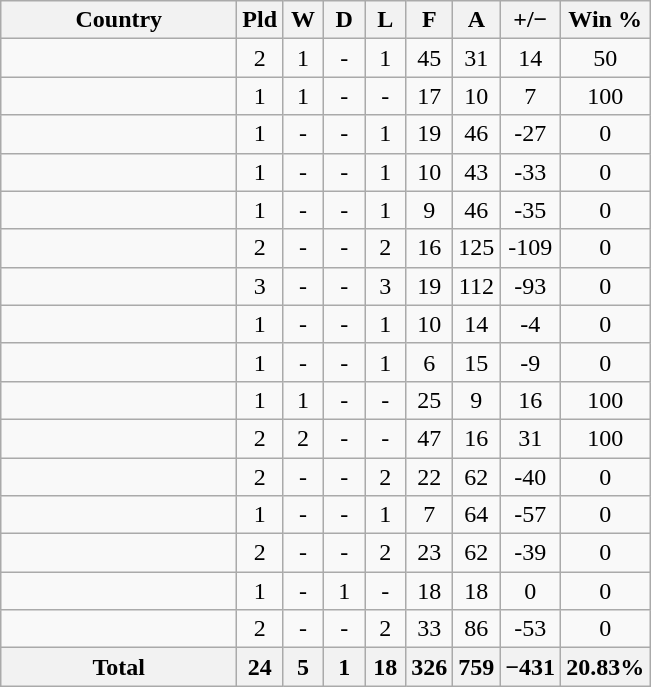<table class="wikitable" style="text-align:center">
<tr>
<th width="150">Country</th>
<th width="20">Pld</th>
<th width="20">W</th>
<th width="20">D</th>
<th width="20">L</th>
<th width="20">F</th>
<th width="20">A</th>
<th width="25">+/−</th>
<th width="20">Win %</th>
</tr>
<tr>
<td align=left></td>
<td>2</td>
<td>1</td>
<td>-</td>
<td>1</td>
<td>45</td>
<td>31</td>
<td>14</td>
<td>50</td>
</tr>
<tr>
<td align=left></td>
<td>1</td>
<td>1</td>
<td>-</td>
<td>-</td>
<td>17</td>
<td>10</td>
<td>7</td>
<td>100</td>
</tr>
<tr>
<td align=left></td>
<td>1</td>
<td>-</td>
<td>-</td>
<td>1</td>
<td>19</td>
<td>46</td>
<td>-27</td>
<td>0</td>
</tr>
<tr>
<td align=left></td>
<td>1</td>
<td>-</td>
<td>-</td>
<td>1</td>
<td>10</td>
<td>43</td>
<td>-33</td>
<td>0</td>
</tr>
<tr>
<td align=left></td>
<td>1</td>
<td>-</td>
<td>-</td>
<td>1</td>
<td>9</td>
<td>46</td>
<td>-35</td>
<td>0</td>
</tr>
<tr>
<td align=left></td>
<td>2</td>
<td>-</td>
<td>-</td>
<td>2</td>
<td>16</td>
<td>125</td>
<td>-109</td>
<td>0</td>
</tr>
<tr>
<td align=left></td>
<td>3</td>
<td>-</td>
<td>-</td>
<td>3</td>
<td>19</td>
<td>112</td>
<td>-93</td>
<td>0</td>
</tr>
<tr>
<td align=left></td>
<td>1</td>
<td>-</td>
<td>-</td>
<td>1</td>
<td>10</td>
<td>14</td>
<td>-4</td>
<td>0</td>
</tr>
<tr>
<td align=left></td>
<td>1</td>
<td>-</td>
<td>-</td>
<td>1</td>
<td>6</td>
<td>15</td>
<td>-9</td>
<td>0</td>
</tr>
<tr>
<td align=left></td>
<td>1</td>
<td>1</td>
<td>-</td>
<td>-</td>
<td>25</td>
<td>9</td>
<td>16</td>
<td>100</td>
</tr>
<tr>
<td align=left></td>
<td>2</td>
<td>2</td>
<td>-</td>
<td>-</td>
<td>47</td>
<td>16</td>
<td>31</td>
<td>100</td>
</tr>
<tr>
<td align=left></td>
<td>2</td>
<td>-</td>
<td>-</td>
<td>2</td>
<td>22</td>
<td>62</td>
<td>-40</td>
<td>0</td>
</tr>
<tr>
<td align=left></td>
<td>1</td>
<td>-</td>
<td>-</td>
<td>1</td>
<td>7</td>
<td>64</td>
<td>-57</td>
<td>0</td>
</tr>
<tr>
<td align=left></td>
<td>2</td>
<td>-</td>
<td>-</td>
<td>2</td>
<td>23</td>
<td>62</td>
<td>-39</td>
<td>0</td>
</tr>
<tr>
<td align=left></td>
<td>1</td>
<td>-</td>
<td>1</td>
<td>-</td>
<td>18</td>
<td>18</td>
<td>0</td>
<td>0</td>
</tr>
<tr>
<td align=left></td>
<td>2</td>
<td>-</td>
<td>-</td>
<td>2</td>
<td>33</td>
<td>86</td>
<td>-53</td>
<td>0</td>
</tr>
<tr>
<th>Total</th>
<th>24</th>
<th>5</th>
<th>1</th>
<th>18</th>
<th>326</th>
<th>759</th>
<th>−431</th>
<th>20.83%</th>
</tr>
</table>
